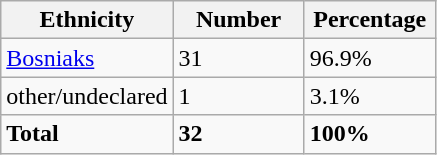<table class="wikitable">
<tr>
<th width="100px">Ethnicity</th>
<th width="80px">Number</th>
<th width="80px">Percentage</th>
</tr>
<tr>
<td><a href='#'>Bosniaks</a></td>
<td>31</td>
<td>96.9%</td>
</tr>
<tr>
<td>other/undeclared</td>
<td>1</td>
<td>3.1%</td>
</tr>
<tr>
<td><strong>Total</strong></td>
<td><strong>32</strong></td>
<td><strong>100%</strong></td>
</tr>
</table>
